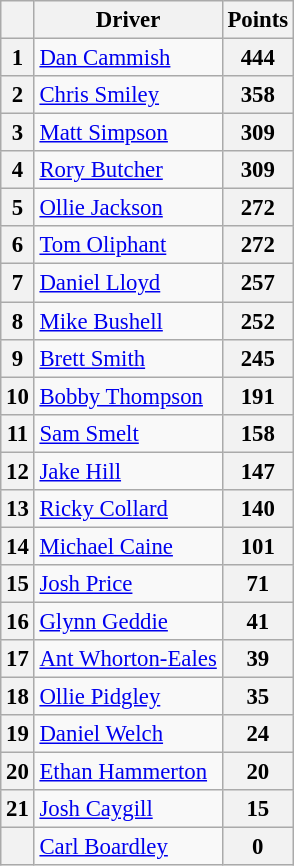<table class="wikitable" style="font-size:95%">
<tr>
<th></th>
<th>Driver</th>
<th>Points</th>
</tr>
<tr>
<th align="center">1</th>
<td><a href='#'>Dan Cammish</a></td>
<th align="left">444</th>
</tr>
<tr>
<th align="center">2</th>
<td><a href='#'>Chris Smiley</a></td>
<th align="left">358</th>
</tr>
<tr>
<th align="center">3</th>
<td><a href='#'>Matt Simpson</a></td>
<th align="left">309</th>
</tr>
<tr>
<th align="center">4</th>
<td><a href='#'>Rory Butcher</a></td>
<th align="left">309</th>
</tr>
<tr>
<th align="center">5</th>
<td><a href='#'>Ollie Jackson</a></td>
<th align="left">272</th>
</tr>
<tr>
<th align="center">6</th>
<td><a href='#'>Tom Oliphant</a></td>
<th align="left">272</th>
</tr>
<tr>
<th align="center">7</th>
<td><a href='#'>Daniel Lloyd</a></td>
<th align="left">257</th>
</tr>
<tr>
<th align="center">8</th>
<td><a href='#'>Mike Bushell</a></td>
<th align="left">252</th>
</tr>
<tr>
<th align="center">9</th>
<td><a href='#'>Brett Smith</a></td>
<th align="left">245</th>
</tr>
<tr>
<th align="center">10</th>
<td><a href='#'>Bobby Thompson</a></td>
<th align="left">191</th>
</tr>
<tr>
<th align="center">11</th>
<td><a href='#'>Sam Smelt</a></td>
<th align="left">158</th>
</tr>
<tr>
<th align="center">12</th>
<td><a href='#'>Jake Hill</a></td>
<th align="left">147</th>
</tr>
<tr>
<th align="center">13</th>
<td><a href='#'>Ricky Collard</a></td>
<th align="left">140</th>
</tr>
<tr>
<th align="center">14</th>
<td><a href='#'>Michael Caine</a></td>
<th align="left">101</th>
</tr>
<tr>
<th align="center">15</th>
<td><a href='#'>Josh Price</a></td>
<th align="left">71</th>
</tr>
<tr>
<th align="center">16</th>
<td><a href='#'>Glynn Geddie</a></td>
<th align="left">41</th>
</tr>
<tr>
<th align="center">17</th>
<td nowrap><a href='#'>Ant Whorton-Eales</a></td>
<th align="left">39</th>
</tr>
<tr>
<th align="center">18</th>
<td><a href='#'>Ollie Pidgley</a></td>
<th align="left">35</th>
</tr>
<tr>
<th align="center">19</th>
<td><a href='#'>Daniel Welch</a></td>
<th align="left">24</th>
</tr>
<tr>
<th align="center">20</th>
<td><a href='#'>Ethan Hammerton</a></td>
<th align="left">20</th>
</tr>
<tr>
<th align="center">21</th>
<td><a href='#'>Josh Caygill</a></td>
<th align="left">15</th>
</tr>
<tr>
<th align="center"></th>
<td><a href='#'>Carl Boardley</a></td>
<th align="left">0</th>
</tr>
</table>
